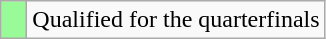<table class="wikitable">
<tr>
<td width=10px bgcolor="#98fb98"></td>
<td>Qualified for the quarterfinals</td>
</tr>
</table>
